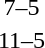<table style="text-align:center">
<tr>
<th width=200></th>
<th width=100></th>
<th width=200></th>
</tr>
<tr>
<td align=right><strong></strong></td>
<td>7–5</td>
<td align=left></td>
</tr>
<tr>
<td align=right><strong></strong></td>
<td>11–5</td>
<td align=left></td>
</tr>
</table>
